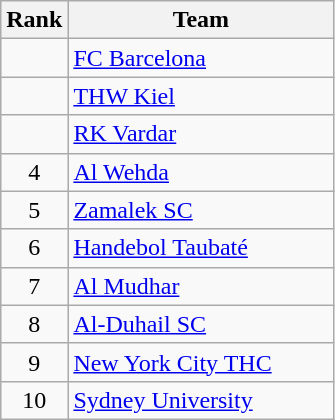<table class="wikitable">
<tr>
<th>Rank</th>
<th width=170>Team</th>
</tr>
<tr>
<td align=center></td>
<td> <a href='#'>FC Barcelona</a></td>
</tr>
<tr>
<td align=center></td>
<td> <a href='#'>THW Kiel</a></td>
</tr>
<tr>
<td align=center></td>
<td> <a href='#'>RK Vardar</a></td>
</tr>
<tr>
<td align=center>4</td>
<td> <a href='#'>Al Wehda</a></td>
</tr>
<tr>
<td align=center>5</td>
<td> <a href='#'>Zamalek SC</a></td>
</tr>
<tr>
<td align=center>6</td>
<td> <a href='#'>Handebol Taubaté</a></td>
</tr>
<tr>
<td align=center>7</td>
<td> <a href='#'>Al Mudhar</a></td>
</tr>
<tr>
<td align=center>8</td>
<td> <a href='#'>Al-Duhail SC</a></td>
</tr>
<tr>
<td align=center>9</td>
<td> <a href='#'>New York City THC</a></td>
</tr>
<tr>
<td align=center>10</td>
<td> <a href='#'>Sydney University</a></td>
</tr>
</table>
